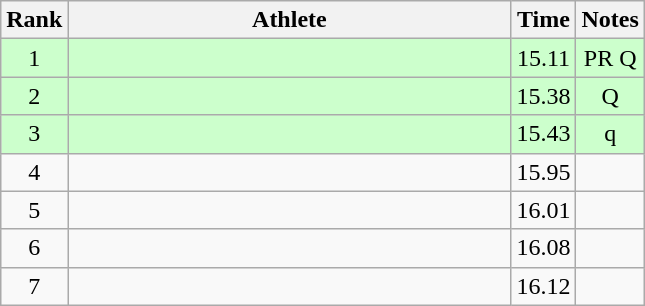<table class="wikitable" style="text-align:center">
<tr>
<th>Rank</th>
<th Style="width:18em">Athlete</th>
<th>Time</th>
<th>Notes</th>
</tr>
<tr style="background:#cfc">
<td>1</td>
<td style="text-align:left"></td>
<td>15.11</td>
<td>PR Q</td>
</tr>
<tr style="background:#cfc">
<td>2</td>
<td style="text-align:left"></td>
<td>15.38</td>
<td>Q</td>
</tr>
<tr style="background:#cfc">
<td>3</td>
<td style="text-align:left"></td>
<td>15.43</td>
<td>q</td>
</tr>
<tr>
<td>4</td>
<td style="text-align:left"></td>
<td>15.95</td>
<td></td>
</tr>
<tr>
<td>5</td>
<td style="text-align:left"></td>
<td>16.01</td>
<td></td>
</tr>
<tr>
<td>6</td>
<td style="text-align:left"></td>
<td>16.08</td>
<td></td>
</tr>
<tr>
<td>7</td>
<td style="text-align:left"></td>
<td>16.12</td>
<td></td>
</tr>
</table>
